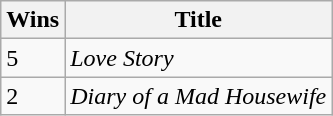<table class="wikitable">
<tr>
<th>Wins</th>
<th>Title</th>
</tr>
<tr>
<td>5</td>
<td><em>Love Story</em></td>
</tr>
<tr>
<td>2</td>
<td><em>Diary of a Mad Housewife</em></td>
</tr>
</table>
